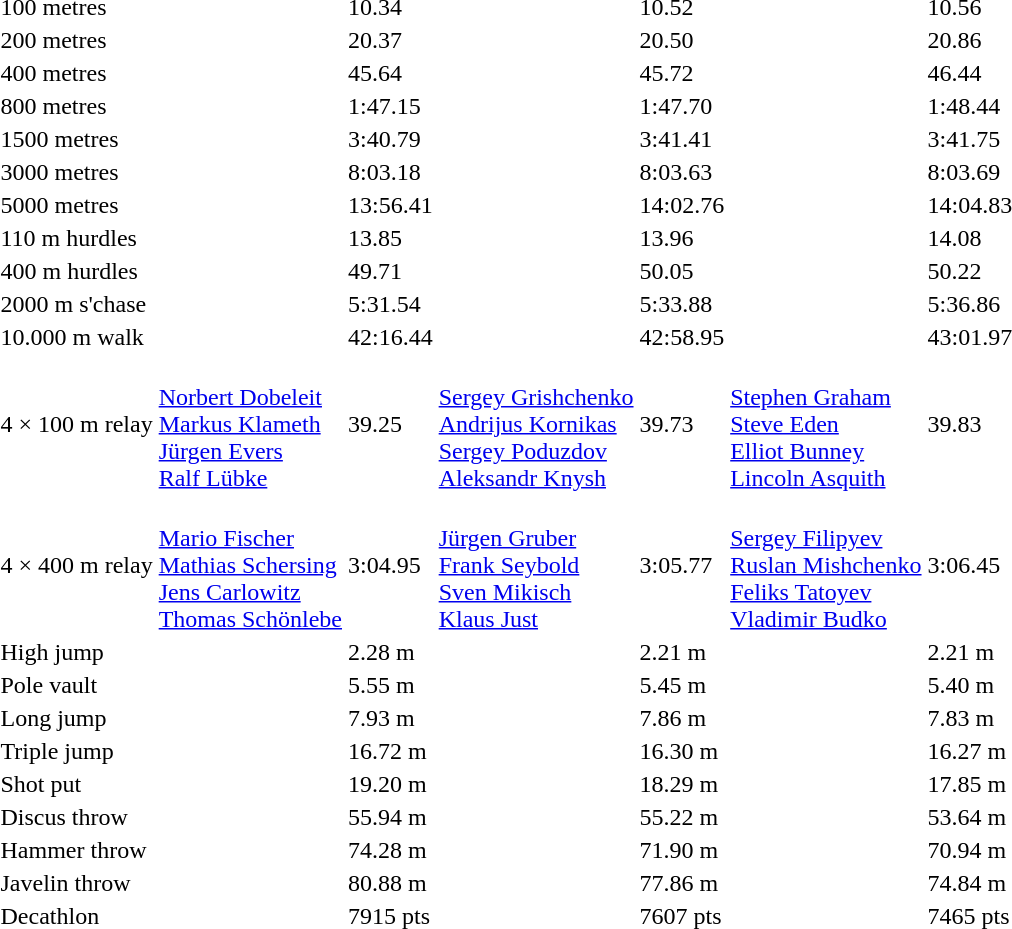<table>
<tr>
<td>100 metres</td>
<td></td>
<td>10.34</td>
<td></td>
<td>10.52</td>
<td></td>
<td>10.56</td>
</tr>
<tr>
<td>200 metres</td>
<td></td>
<td>20.37</td>
<td></td>
<td>20.50</td>
<td></td>
<td>20.86</td>
</tr>
<tr>
<td>400 metres</td>
<td></td>
<td>45.64</td>
<td></td>
<td>45.72</td>
<td></td>
<td>46.44</td>
</tr>
<tr>
<td>800 metres</td>
<td></td>
<td>1:47.15</td>
<td></td>
<td>1:47.70</td>
<td></td>
<td>1:48.44</td>
</tr>
<tr>
<td>1500 metres</td>
<td></td>
<td>3:40.79</td>
<td></td>
<td>3:41.41</td>
<td></td>
<td>3:41.75</td>
</tr>
<tr>
<td>3000 metres</td>
<td></td>
<td>8:03.18</td>
<td></td>
<td>8:03.63</td>
<td></td>
<td>8:03.69</td>
</tr>
<tr>
<td>5000 metres</td>
<td></td>
<td>13:56.41</td>
<td></td>
<td>14:02.76</td>
<td></td>
<td>14:04.83</td>
</tr>
<tr>
<td>110 m hurdles</td>
<td></td>
<td>13.85</td>
<td></td>
<td>13.96</td>
<td></td>
<td>14.08</td>
</tr>
<tr>
<td>400 m hurdles</td>
<td></td>
<td>49.71</td>
<td></td>
<td>50.05</td>
<td></td>
<td>50.22</td>
</tr>
<tr>
<td>2000 m s'chase</td>
<td></td>
<td>5:31.54</td>
<td></td>
<td>5:33.88</td>
<td></td>
<td>5:36.86</td>
</tr>
<tr>
<td>10.000 m walk</td>
<td></td>
<td>42:16.44</td>
<td></td>
<td>42:58.95</td>
<td></td>
<td>43:01.97</td>
</tr>
<tr>
<td>4 × 100 m relay</td>
<td><br><a href='#'>Norbert Dobeleit</a><br><a href='#'>Markus Klameth</a><br><a href='#'>Jürgen Evers</a><br><a href='#'>Ralf Lübke</a></td>
<td>39.25</td>
<td><br><a href='#'>Sergey Grishchenko</a><br><a href='#'>Andrijus Kornikas</a><br><a href='#'>Sergey Poduzdov</a><br><a href='#'>Aleksandr Knysh</a></td>
<td>39.73</td>
<td><br><a href='#'>Stephen Graham</a><br><a href='#'>Steve Eden</a><br><a href='#'>Elliot Bunney</a><br><a href='#'>Lincoln Asquith</a></td>
<td>39.83</td>
</tr>
<tr>
<td>4 × 400 m relay</td>
<td><br><a href='#'>Mario Fischer</a><br><a href='#'>Mathias Schersing</a><br><a href='#'>Jens Carlowitz</a><br><a href='#'>Thomas Schönlebe</a></td>
<td>3:04.95</td>
<td><br><a href='#'>Jürgen Gruber</a><br><a href='#'>Frank Seybold</a><br><a href='#'>Sven Mikisch</a><br><a href='#'>Klaus Just</a></td>
<td>3:05.77</td>
<td><br><a href='#'>Sergey Filipyev</a><br><a href='#'>Ruslan Mishchenko</a><br><a href='#'>Feliks Tatoyev</a><br><a href='#'>Vladimir Budko</a></td>
<td>3:06.45</td>
</tr>
<tr>
<td>High jump</td>
<td></td>
<td>2.28 m</td>
<td></td>
<td>2.21 m</td>
<td></td>
<td>2.21 m</td>
</tr>
<tr>
<td>Pole vault</td>
<td></td>
<td>5.55 m</td>
<td></td>
<td>5.45 m</td>
<td></td>
<td>5.40 m</td>
</tr>
<tr>
<td>Long jump</td>
<td></td>
<td>7.93 m</td>
<td></td>
<td>7.86 m</td>
<td></td>
<td>7.83 m</td>
</tr>
<tr>
<td>Triple jump</td>
<td></td>
<td>16.72 m</td>
<td></td>
<td>16.30 m</td>
<td></td>
<td>16.27 m</td>
</tr>
<tr>
<td>Shot put</td>
<td></td>
<td>19.20 m</td>
<td></td>
<td>18.29 m</td>
<td></td>
<td>17.85 m</td>
</tr>
<tr>
<td>Discus throw</td>
<td></td>
<td>55.94 m</td>
<td></td>
<td>55.22 m</td>
<td></td>
<td>53.64 m</td>
</tr>
<tr>
<td>Hammer throw</td>
<td></td>
<td>74.28 m</td>
<td></td>
<td>71.90 m</td>
<td></td>
<td>70.94 m</td>
</tr>
<tr>
<td>Javelin throw</td>
<td></td>
<td>80.88 m</td>
<td></td>
<td>77.86 m</td>
<td></td>
<td>74.84 m</td>
</tr>
<tr>
<td>Decathlon</td>
<td></td>
<td>7915 pts</td>
<td></td>
<td>7607 pts</td>
<td></td>
<td>7465 pts</td>
</tr>
</table>
